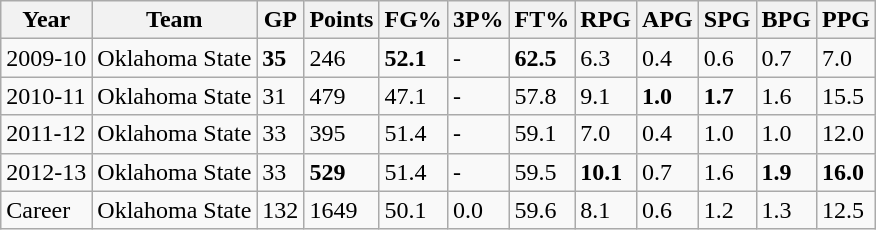<table class="wikitable">
<tr>
<th>Year</th>
<th>Team</th>
<th>GP</th>
<th>Points</th>
<th>FG%</th>
<th>3P%</th>
<th>FT%</th>
<th>RPG</th>
<th>APG</th>
<th>SPG</th>
<th>BPG</th>
<th>PPG</th>
</tr>
<tr>
<td>2009-10</td>
<td>Oklahoma State</td>
<td><strong>35</strong></td>
<td>246</td>
<td><strong>52.1</strong></td>
<td>-</td>
<td><strong>62.5</strong></td>
<td>6.3</td>
<td>0.4</td>
<td>0.6</td>
<td>0.7</td>
<td>7.0</td>
</tr>
<tr>
<td>2010-11</td>
<td>Oklahoma State</td>
<td>31</td>
<td>479</td>
<td>47.1</td>
<td>-</td>
<td>57.8</td>
<td>9.1</td>
<td><strong>1.0</strong></td>
<td><strong>1.7</strong></td>
<td>1.6</td>
<td>15.5</td>
</tr>
<tr>
<td>2011-12</td>
<td>Oklahoma State</td>
<td>33</td>
<td>395</td>
<td>51.4</td>
<td>-</td>
<td>59.1</td>
<td>7.0</td>
<td>0.4</td>
<td>1.0</td>
<td>1.0</td>
<td>12.0</td>
</tr>
<tr>
<td>2012-13</td>
<td>Oklahoma State</td>
<td>33</td>
<td><strong>529</strong></td>
<td>51.4</td>
<td>-</td>
<td>59.5</td>
<td><strong>10.1</strong></td>
<td>0.7</td>
<td>1.6</td>
<td><strong>1.9</strong></td>
<td><strong>16.0</strong></td>
</tr>
<tr>
<td>Career</td>
<td>Oklahoma State</td>
<td>132</td>
<td>1649</td>
<td>50.1</td>
<td>0.0</td>
<td>59.6</td>
<td>8.1</td>
<td>0.6</td>
<td>1.2</td>
<td>1.3</td>
<td>12.5</td>
</tr>
</table>
